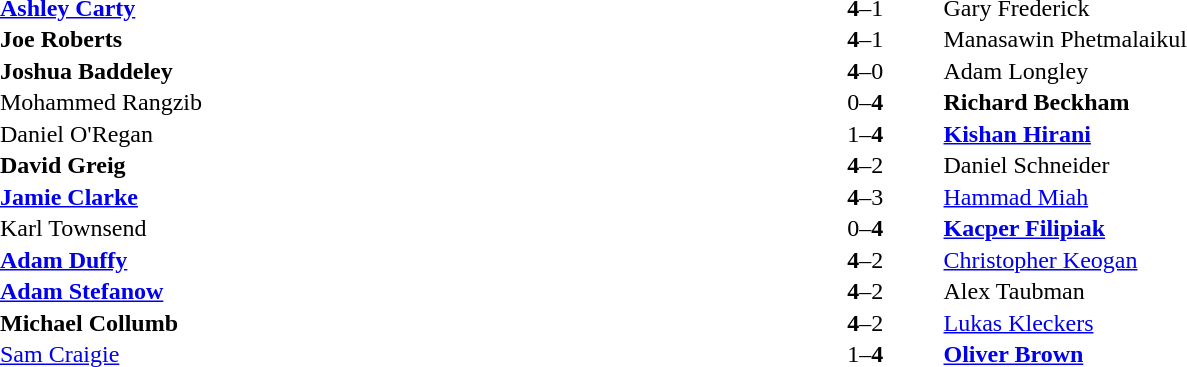<table style="width:100%;" cellspacing="1">
<tr>
<th width45%></th>
<th width10%></th>
<th width45%></th>
</tr>
<tr>
<td> <strong><a href='#'>Ashley Carty</a></strong></td>
<td style="text-align:center;"><strong>4</strong>–1</td>
<td> Gary Frederick</td>
</tr>
<tr>
<td> <strong>Joe Roberts</strong></td>
<td style="text-align:center;"><strong>4</strong>–1</td>
<td> Manasawin Phetmalaikul</td>
</tr>
<tr>
<td> <strong>Joshua Baddeley</strong></td>
<td style="text-align:center;"><strong>4</strong>–0</td>
<td> Adam Longley</td>
</tr>
<tr>
<td> Mohammed Rangzib</td>
<td style="text-align:center;">0–<strong>4</strong></td>
<td> <strong>Richard Beckham</strong></td>
</tr>
<tr>
<td> Daniel O'Regan</td>
<td style="text-align:center;">1–<strong>4</strong></td>
<td> <strong><a href='#'>Kishan Hirani</a></strong></td>
</tr>
<tr>
<td> <strong>David Greig</strong></td>
<td style="text-align:center;"><strong>4</strong>–2</td>
<td> Daniel Schneider</td>
</tr>
<tr>
<td> <strong><a href='#'>Jamie Clarke</a></strong></td>
<td style="text-align:center;"><strong>4</strong>–3</td>
<td> <a href='#'>Hammad Miah</a></td>
</tr>
<tr>
<td> Karl Townsend</td>
<td style="text-align:center;">0–<strong>4</strong></td>
<td> <strong><a href='#'>Kacper Filipiak</a></strong></td>
</tr>
<tr>
<td> <strong><a href='#'>Adam Duffy</a></strong></td>
<td style="text-align:center;"><strong>4</strong>–2</td>
<td> <a href='#'>Christopher Keogan</a></td>
</tr>
<tr>
<td> <strong><a href='#'>Adam Stefanow</a></strong></td>
<td style="text-align:center;"><strong>4</strong>–2</td>
<td> Alex Taubman</td>
</tr>
<tr>
<td> <strong>Michael Collumb</strong></td>
<td style="text-align:center;"><strong>4</strong>–2</td>
<td> <a href='#'>Lukas Kleckers</a></td>
</tr>
<tr>
<td> <a href='#'>Sam Craigie</a></td>
<td style="text-align:center;">1–<strong>4</strong></td>
<td> <strong><a href='#'>Oliver Brown</a></strong></td>
</tr>
</table>
